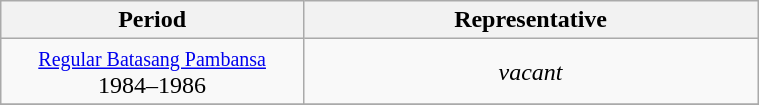<table class="wikitable" style="text-align:center; width:40%;">
<tr>
<th width="40%">Period</th>
<th>Representative</th>
</tr>
<tr>
<td><small><a href='#'>Regular Batasang Pambansa</a></small><br>1984–1986</td>
<td><em>vacant</em></td>
</tr>
<tr>
</tr>
</table>
